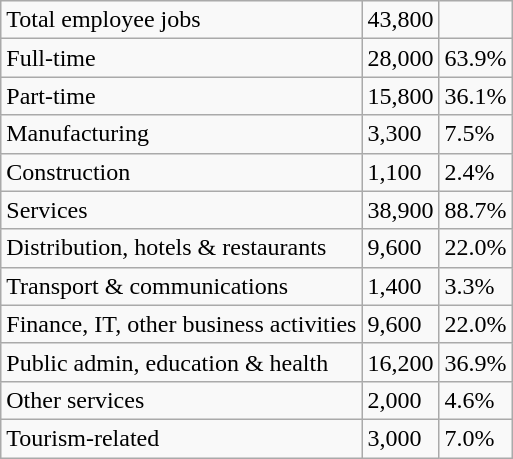<table class="wikitable floatright">
<tr>
<td>Total employee jobs</td>
<td>43,800</td>
<td></td>
</tr>
<tr>
<td>Full-time</td>
<td>28,000</td>
<td>63.9%</td>
</tr>
<tr>
<td>Part-time</td>
<td>15,800</td>
<td>36.1%</td>
</tr>
<tr>
<td>Manufacturing</td>
<td>3,300</td>
<td>7.5%</td>
</tr>
<tr>
<td>Construction</td>
<td>1,100</td>
<td>2.4%</td>
</tr>
<tr>
<td>Services</td>
<td>38,900</td>
<td>88.7%</td>
</tr>
<tr>
<td style="left-padding: 20pt">Distribution, hotels & restaurants</td>
<td>9,600</td>
<td>22.0%</td>
</tr>
<tr>
<td style="left-padding: 20pt">Transport & communications</td>
<td>1,400</td>
<td>3.3%</td>
</tr>
<tr>
<td style="left-padding: 20pt">Finance, IT, other business activities</td>
<td>9,600</td>
<td>22.0%</td>
</tr>
<tr>
<td style="left-padding: 20pt">Public admin, education & health</td>
<td>16,200</td>
<td>36.9%</td>
</tr>
<tr>
<td style="left-padding: 20pt">Other services</td>
<td>2,000</td>
<td>4.6%</td>
</tr>
<tr>
<td style="left-padding: 20pt">Tourism-related</td>
<td>3,000</td>
<td>7.0%</td>
</tr>
</table>
